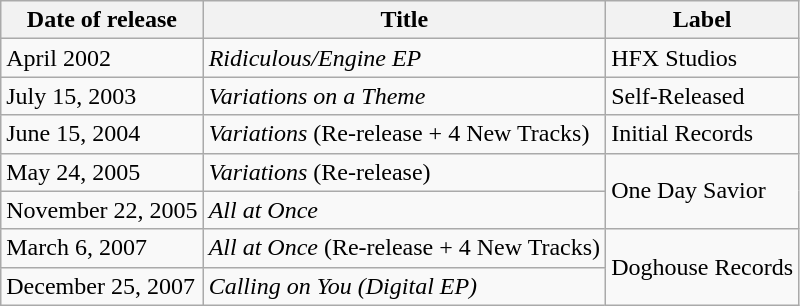<table class="wikitable">
<tr>
<th>Date of release</th>
<th>Title</th>
<th>Label</th>
</tr>
<tr>
<td>April 2002</td>
<td><em>Ridiculous/Engine EP</em></td>
<td>HFX Studios</td>
</tr>
<tr>
<td>July 15, 2003</td>
<td><em>Variations on a Theme</em></td>
<td>Self-Released</td>
</tr>
<tr>
<td>June 15, 2004</td>
<td><em>Variations</em> (Re-release + 4 New Tracks)</td>
<td>Initial Records</td>
</tr>
<tr>
<td>May 24, 2005</td>
<td><em>Variations</em> (Re-release)</td>
<td rowspan="2">One Day Savior</td>
</tr>
<tr>
<td>November 22, 2005</td>
<td><em>All at Once</em></td>
</tr>
<tr>
<td>March 6, 2007</td>
<td><em>All at Once</em> (Re-release + 4 New Tracks)</td>
<td rowspan="2">Doghouse Records</td>
</tr>
<tr>
<td>December 25, 2007</td>
<td><em>Calling on You (Digital EP)</em></td>
</tr>
</table>
